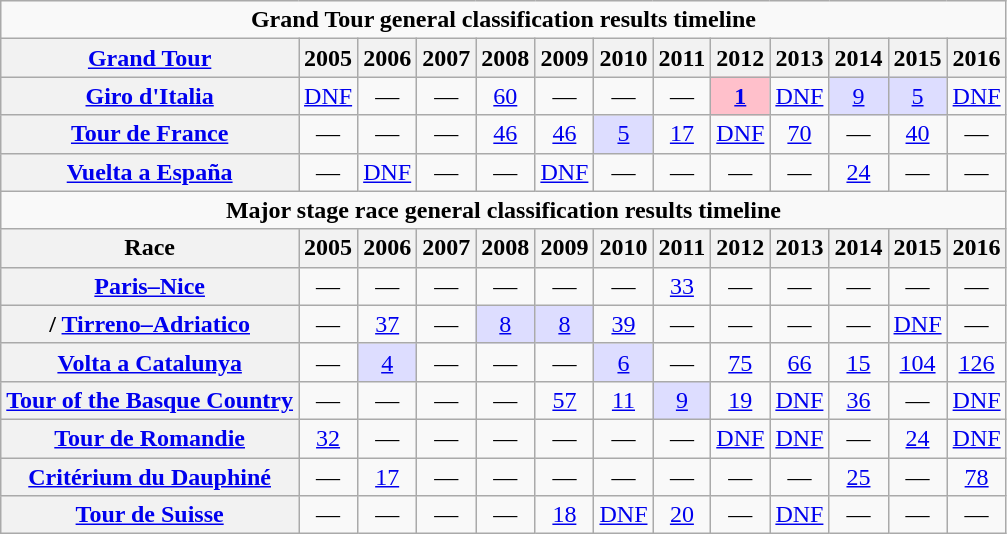<table class="wikitable plainrowheaders">
<tr>
<td colspan="13" style="text-align:center;"><strong>Grand Tour general classification results timeline</strong></td>
</tr>
<tr>
<th scope="col"><a href='#'>Grand Tour</a></th>
<th scope="col">2005</th>
<th scope="col">2006</th>
<th scope="col">2007</th>
<th scope="col">2008</th>
<th scope="col">2009</th>
<th scope="col">2010</th>
<th scope="col">2011</th>
<th scope="col">2012</th>
<th scope="col">2013</th>
<th scope="col">2014</th>
<th scope="col">2015</th>
<th scope="col">2016</th>
</tr>
<tr style="text-align:center;">
<th scope="row"> <a href='#'>Giro d'Italia</a></th>
<td><a href='#'>DNF</a></td>
<td>—</td>
<td>—</td>
<td><a href='#'>60</a></td>
<td>—</td>
<td>—</td>
<td>—</td>
<td style="background:pink;"><a href='#'><strong>1</strong></a></td>
<td><a href='#'>DNF</a></td>
<td style="background:#ddf;"><a href='#'>9</a></td>
<td style="background:#ddf;"><a href='#'>5</a></td>
<td><a href='#'>DNF</a></td>
</tr>
<tr style="text-align:center;">
<th scope="row"> <a href='#'>Tour de France</a></th>
<td>—</td>
<td>—</td>
<td>—</td>
<td><a href='#'>46</a></td>
<td><a href='#'>46</a></td>
<td style="background:#ddf;"><a href='#'>5</a></td>
<td><a href='#'>17</a></td>
<td><a href='#'>DNF</a></td>
<td><a href='#'>70</a></td>
<td>—</td>
<td><a href='#'>40</a></td>
<td>—</td>
</tr>
<tr style="text-align:center;">
<th scope="row"> <a href='#'>Vuelta a España</a></th>
<td>—</td>
<td><a href='#'>DNF</a></td>
<td>—</td>
<td>—</td>
<td><a href='#'>DNF</a></td>
<td>—</td>
<td>—</td>
<td>—</td>
<td>—</td>
<td><a href='#'>24</a></td>
<td>—</td>
<td>—</td>
</tr>
<tr>
<td colspan="13" style="text-align:center;"><strong>Major stage race general classification results timeline</strong></td>
</tr>
<tr>
<th scope="col">Race</th>
<th scope="col">2005</th>
<th scope="col">2006</th>
<th scope="col">2007</th>
<th scope="col">2008</th>
<th scope="col">2009</th>
<th scope="col">2010</th>
<th scope="col">2011</th>
<th scope="col">2012</th>
<th scope="col">2013</th>
<th scope="col">2014</th>
<th scope="col">2015</th>
<th scope="col">2016</th>
</tr>
<tr style="text-align:center;">
<th scope="row"> <a href='#'>Paris–Nice</a></th>
<td>—</td>
<td>—</td>
<td>—</td>
<td>—</td>
<td>—</td>
<td>—</td>
<td><a href='#'>33</a></td>
<td>—</td>
<td>—</td>
<td>—</td>
<td>—</td>
<td>—</td>
</tr>
<tr style="text-align:center;">
<th scope="row">/ <a href='#'>Tirreno–Adriatico</a></th>
<td>—</td>
<td><a href='#'>37</a></td>
<td>—</td>
<td style="background:#ddf;"><a href='#'>8</a></td>
<td style="background:#ddf;"><a href='#'>8</a></td>
<td><a href='#'>39</a></td>
<td>—</td>
<td>—</td>
<td>—</td>
<td>—</td>
<td><a href='#'>DNF</a></td>
<td>—</td>
</tr>
<tr style="text-align:center;">
<th scope="row"> <a href='#'>Volta a Catalunya</a></th>
<td>—</td>
<td style="background:#ddf;"><a href='#'>4</a></td>
<td>—</td>
<td>—</td>
<td>—</td>
<td style="background:#ddf;"><a href='#'>6</a></td>
<td>—</td>
<td><a href='#'>75</a></td>
<td><a href='#'>66</a></td>
<td><a href='#'>15</a></td>
<td><a href='#'>104</a></td>
<td><a href='#'>126</a></td>
</tr>
<tr style="text-align:center;">
<th scope="row"> <a href='#'>Tour of the Basque Country</a></th>
<td>—</td>
<td>—</td>
<td>—</td>
<td>—</td>
<td><a href='#'>57</a></td>
<td><a href='#'>11</a></td>
<td style="background:#ddf;"><a href='#'>9</a></td>
<td><a href='#'>19</a></td>
<td><a href='#'>DNF</a></td>
<td><a href='#'>36</a></td>
<td>—</td>
<td><a href='#'>DNF</a></td>
</tr>
<tr style="text-align:center;">
<th scope="row"> <a href='#'>Tour de Romandie</a></th>
<td><a href='#'>32</a></td>
<td>—</td>
<td>—</td>
<td>—</td>
<td>—</td>
<td>—</td>
<td>—</td>
<td><a href='#'>DNF</a></td>
<td><a href='#'>DNF</a></td>
<td>—</td>
<td><a href='#'>24</a></td>
<td><a href='#'>DNF</a></td>
</tr>
<tr style="text-align:center;">
<th scope="row"> <a href='#'>Critérium du Dauphiné</a></th>
<td>—</td>
<td><a href='#'>17</a></td>
<td>—</td>
<td>—</td>
<td>—</td>
<td>—</td>
<td>—</td>
<td>—</td>
<td>—</td>
<td><a href='#'>25</a></td>
<td>—</td>
<td><a href='#'>78</a></td>
</tr>
<tr style="text-align:center;">
<th scope="row"> <a href='#'>Tour de Suisse</a></th>
<td>—</td>
<td>—</td>
<td>—</td>
<td>—</td>
<td><a href='#'>18</a></td>
<td><a href='#'>DNF</a></td>
<td><a href='#'>20</a></td>
<td>—</td>
<td><a href='#'>DNF</a></td>
<td>—</td>
<td>—</td>
<td>—</td>
</tr>
</table>
